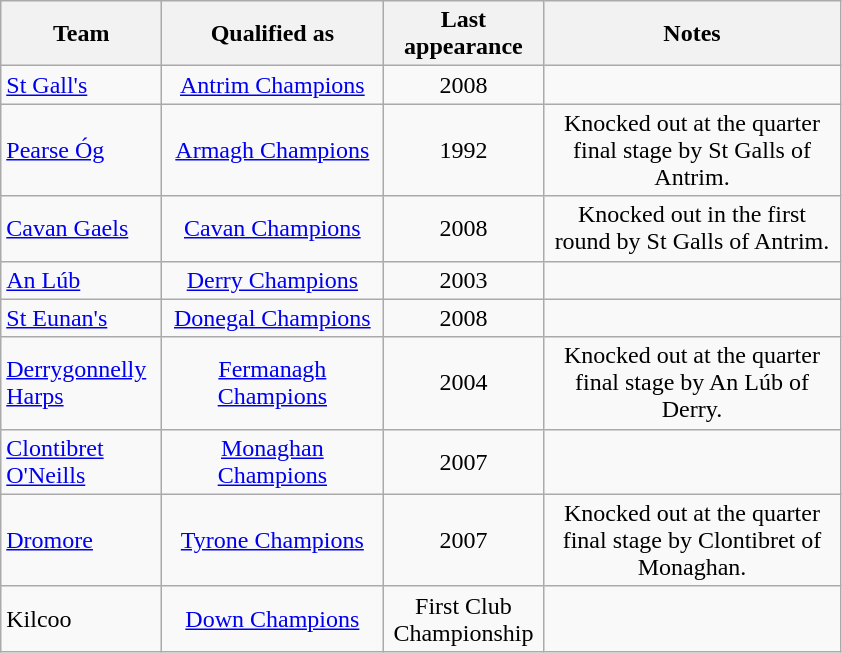<table class="wikitable sortable" style="text-align: center;">
<tr>
<th width=100>Team</th>
<th width=140>Qualified as</th>
<th width=100>Last appearance</th>
<th width=190>Notes</th>
</tr>
<tr>
<td align="left"><a href='#'>St Gall's</a></td>
<td><a href='#'>Antrim Champions</a></td>
<td>2008</td>
<td></td>
</tr>
<tr>
<td align="left"><a href='#'>Pearse Óg</a></td>
<td><a href='#'>Armagh Champions</a></td>
<td>1992</td>
<td>Knocked out at the quarter final stage by St Galls of Antrim.</td>
</tr>
<tr>
<td align="left"><a href='#'>Cavan Gaels</a></td>
<td><a href='#'>Cavan Champions</a></td>
<td>2008</td>
<td>Knocked out in the first round by St Galls of Antrim.</td>
</tr>
<tr>
<td align="left"><a href='#'>An Lúb</a></td>
<td><a href='#'>Derry Champions</a></td>
<td>2003</td>
<td></td>
</tr>
<tr>
<td align="left"><a href='#'>St Eunan's</a></td>
<td><a href='#'>Donegal Champions</a></td>
<td>2008</td>
<td></td>
</tr>
<tr>
<td align="left"><a href='#'>Derrygonnelly Harps</a></td>
<td><a href='#'>Fermanagh Champions</a></td>
<td>2004</td>
<td>Knocked out at the quarter final stage by An Lúb of Derry.</td>
</tr>
<tr>
<td align="left"><a href='#'>Clontibret O'Neills</a></td>
<td><a href='#'>Monaghan Champions</a></td>
<td>2007</td>
<td></td>
</tr>
<tr>
<td align="left"><a href='#'>Dromore</a></td>
<td><a href='#'>Tyrone Champions</a></td>
<td>2007</td>
<td>Knocked out at the quarter final stage by Clontibret of Monaghan.</td>
</tr>
<tr>
<td align="left">Kilcoo</td>
<td><a href='#'>Down Champions</a></td>
<td>First Club Championship</td>
<td></td>
</tr>
</table>
